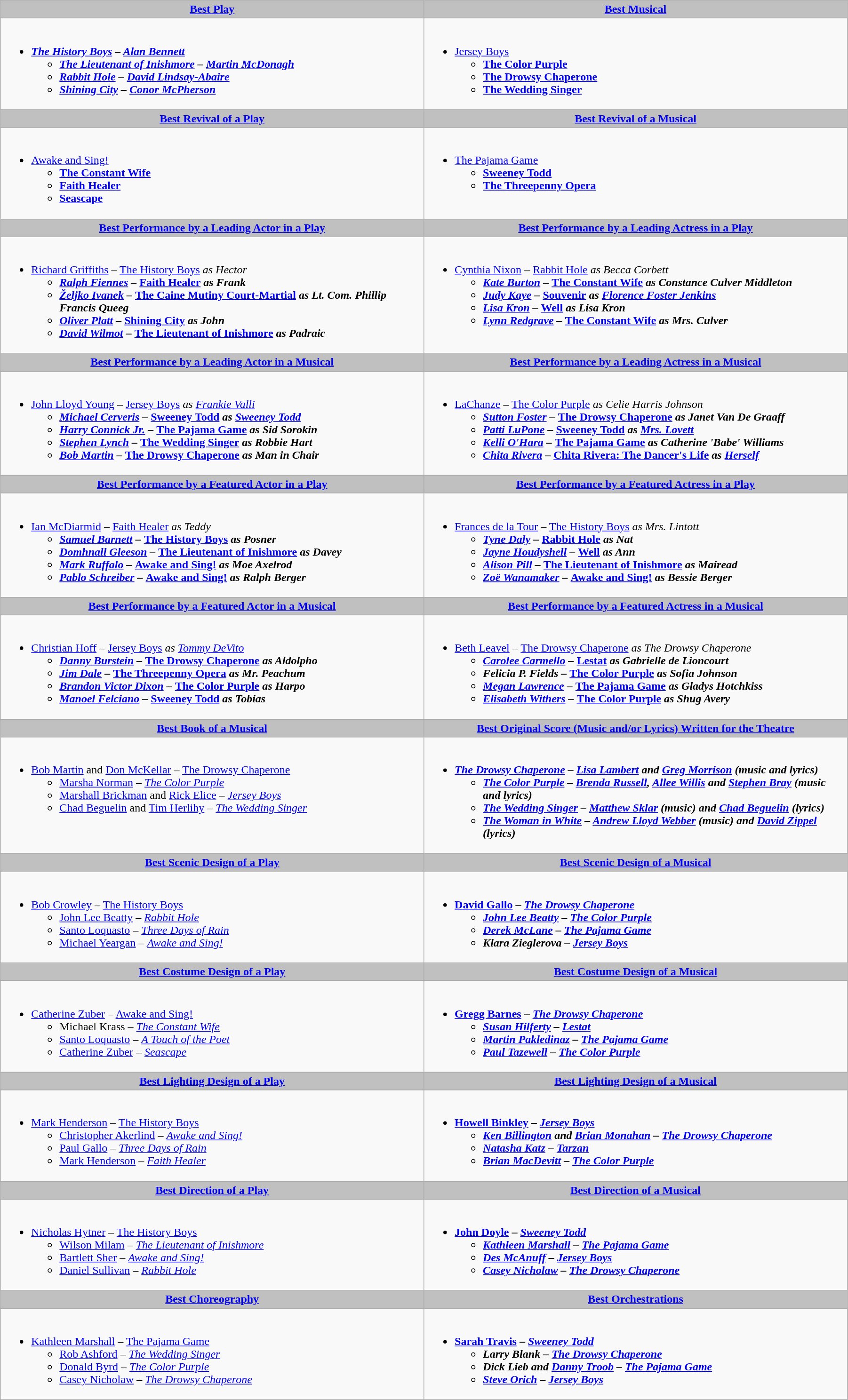<table class=wikitable width="95%">
<tr>
<th style="background:#C0C0C0;" ! width="50%"><a href='#'>Best Play</a></th>
<th style="background:#C0C0C0;" ! width="50%"><a href='#'>Best Musical</a></th>
</tr>
<tr>
<td valign="top"><br><ul><li><strong><em><a href='#'>The History Boys</a><em> – <a href='#'>Alan Bennett</a><strong><ul><li></em><a href='#'>The Lieutenant of Inishmore</a><em> – <a href='#'>Martin McDonagh</a></li><li></em><a href='#'>Rabbit Hole</a><em> – <a href='#'>David Lindsay-Abaire</a></li><li></em><a href='#'>Shining City</a><em> – <a href='#'>Conor McPherson</a></li></ul></li></ul></td>
<td valign="top"><br><ul><li></em></strong><a href='#'>Jersey Boys</a><strong><em><ul><li></em><a href='#'>The Color Purple</a><em></li><li></em><a href='#'>The Drowsy Chaperone</a><em></li><li></em><a href='#'>The Wedding Singer</a><em></li></ul></li></ul></td>
</tr>
<tr>
<th style="background:#C0C0C0;" ! style="width="50%"><a href='#'>Best Revival of a Play</a></th>
<th style="background:#C0C0C0;" ! style="width="50%"><a href='#'>Best Revival of a Musical</a></th>
</tr>
<tr>
<td valign="top"><br><ul><li></em></strong><a href='#'>Awake and Sing!</a><strong><em><ul><li></em><a href='#'>The Constant Wife</a><em></li><li></em><a href='#'>Faith Healer</a><em></li><li></em><a href='#'>Seascape</a><em></li></ul></li></ul></td>
<td valign="top"><br><ul><li></em></strong><a href='#'>The Pajama Game</a><strong><em><ul><li></em><a href='#'>Sweeney Todd</a><em></li><li></em><a href='#'>The Threepenny Opera</a><em></li></ul></li></ul></td>
</tr>
<tr>
<th style="background:#C0C0C0;" ! style="width="50%"><a href='#'>Best Performance by a Leading Actor in a Play</a></th>
<th style="background:#C0C0C0;" ! style="width="50%"><a href='#'>Best Performance by a Leading Actress in a Play</a></th>
</tr>
<tr>
<td valign="top"><br><ul><li></strong><a href='#'>Richard Griffiths</a> – </em><a href='#'>The History Boys</a><em> as Hector<strong><ul><li><a href='#'>Ralph Fiennes</a> – </em><a href='#'>Faith Healer</a><em> as Frank</li><li><a href='#'>Željko Ivanek</a> – </em><a href='#'>The Caine Mutiny Court-Martial</a><em> as Lt. Com. Phillip Francis Queeg</li><li><a href='#'>Oliver Platt</a> – </em><a href='#'>Shining City</a><em> as John</li><li><a href='#'>David Wilmot</a> – </em><a href='#'>The Lieutenant of Inishmore</a><em> as Padraic</li></ul></li></ul></td>
<td valign="top"><br><ul><li></strong><a href='#'>Cynthia Nixon</a> – </em><a href='#'>Rabbit Hole</a><em> as Becca Corbett<strong><ul><li><a href='#'>Kate Burton</a> – </em><a href='#'>The Constant Wife</a><em> as Constance Culver Middleton</li><li><a href='#'>Judy Kaye</a> – </em><a href='#'>Souvenir</a><em> as <a href='#'>Florence Foster Jenkins</a></li><li><a href='#'>Lisa Kron</a> – </em><a href='#'>Well</a><em> as Lisa Kron</li><li><a href='#'>Lynn Redgrave</a> – </em><a href='#'>The Constant Wife</a><em> as Mrs. Culver</li></ul></li></ul></td>
</tr>
<tr>
<th style="background:#C0C0C0;" ! style="width="50%"><a href='#'>Best Performance by a Leading Actor in a Musical</a></th>
<th style="background:#C0C0C0;" ! style="width="50%"><a href='#'>Best Performance by a Leading Actress in a Musical</a></th>
</tr>
<tr>
<td valign="top"><br><ul><li></strong><a href='#'>John Lloyd Young</a> – </em><a href='#'>Jersey Boys</a><em> as <a href='#'>Frankie Valli</a><strong><ul><li><a href='#'>Michael Cerveris</a> – </em><a href='#'>Sweeney Todd</a><em> as <a href='#'>Sweeney Todd</a></li><li><a href='#'>Harry Connick Jr.</a> – </em><a href='#'>The Pajama Game</a><em> as Sid Sorokin</li><li><a href='#'>Stephen Lynch</a> – </em><a href='#'>The Wedding Singer</a><em> as Robbie Hart</li><li><a href='#'>Bob Martin</a> – </em><a href='#'>The Drowsy Chaperone</a><em> as Man in Chair</li></ul></li></ul></td>
<td valign="top"><br><ul><li></strong><a href='#'>LaChanze</a> – </em><a href='#'>The Color Purple</a><em> as Celie Harris Johnson<strong><ul><li><a href='#'>Sutton Foster</a> – </em><a href='#'>The Drowsy Chaperone</a><em> as Janet Van De Graaff</li><li><a href='#'>Patti LuPone</a> – </em><a href='#'>Sweeney Todd</a><em> as <a href='#'>Mrs. Lovett</a></li><li><a href='#'>Kelli O'Hara</a> – </em><a href='#'>The Pajama Game</a><em> as Catherine 'Babe' Williams</li><li><a href='#'>Chita Rivera</a> – </em><a href='#'>Chita Rivera: The Dancer's Life</a><em> as <a href='#'>Herself</a></li></ul></li></ul></td>
</tr>
<tr>
<th style="background:#C0C0C0;" ! style="width="50%"><a href='#'>Best Performance by a Featured Actor in a Play</a></th>
<th style="background:#C0C0C0;" ! style="width="50%"><a href='#'>Best Performance by a Featured Actress in a Play</a></th>
</tr>
<tr>
<td valign="top"><br><ul><li></strong><a href='#'>Ian McDiarmid</a> – </em><a href='#'>Faith Healer</a><em> as Teddy<strong><ul><li><a href='#'>Samuel Barnett</a> – </em><a href='#'>The History Boys</a><em> as Posner</li><li><a href='#'>Domhnall Gleeson</a> – </em><a href='#'>The Lieutenant of Inishmore</a><em> as Davey</li><li><a href='#'>Mark Ruffalo</a> – </em><a href='#'>Awake and Sing!</a><em> as Moe Axelrod</li><li><a href='#'>Pablo Schreiber</a> – </em><a href='#'>Awake and Sing!</a><em> as Ralph Berger</li></ul></li></ul></td>
<td valign="top"><br><ul><li></strong><a href='#'>Frances de la Tour</a> – </em><a href='#'>The History Boys</a><em> as Mrs. Lintott<strong><ul><li><a href='#'>Tyne Daly</a> – </em><a href='#'>Rabbit Hole</a><em> as Nat</li><li><a href='#'>Jayne Houdyshell</a> – </em><a href='#'>Well</a><em> as Ann</li><li><a href='#'>Alison Pill</a> – </em><a href='#'>The Lieutenant of Inishmore</a><em> as Mairead</li><li><a href='#'>Zoë Wanamaker</a> – </em><a href='#'>Awake and Sing!</a><em> as Bessie Berger</li></ul></li></ul></td>
</tr>
<tr>
<th style="background:#C0C0C0;" ! style="width="50%"><a href='#'>Best Performance by a Featured Actor in a Musical</a></th>
<th style="background:#C0C0C0;" ! style="width="50%"><a href='#'>Best Performance by a Featured Actress in a Musical</a></th>
</tr>
<tr>
<td valign="top"><br><ul><li></strong><a href='#'>Christian Hoff</a> – </em><a href='#'>Jersey Boys</a><em> as <a href='#'>Tommy DeVito</a><strong><ul><li><a href='#'>Danny Burstein</a> – </em><a href='#'>The Drowsy Chaperone</a><em> as Aldolpho</li><li><a href='#'>Jim Dale</a> – </em><a href='#'>The Threepenny Opera</a><em> as Mr. Peachum</li><li><a href='#'>Brandon Victor Dixon</a> – </em><a href='#'>The Color Purple</a><em> as Harpo</li><li><a href='#'>Manoel Felciano</a> – </em><a href='#'>Sweeney Todd</a><em> as Tobias</li></ul></li></ul></td>
<td valign="top"><br><ul><li></strong><a href='#'>Beth Leavel</a> – </em><a href='#'>The Drowsy Chaperone</a><em> as The Drowsy Chaperone<strong><ul><li><a href='#'>Carolee Carmello</a> – </em><a href='#'>Lestat</a><em> as Gabrielle de Lioncourt</li><li>Felicia P. Fields – </em><a href='#'>The Color Purple</a><em> as Sofia Johnson</li><li><a href='#'>Megan Lawrence</a> – </em><a href='#'>The Pajama Game</a><em> as Gladys Hotchkiss</li><li><a href='#'>Elisabeth Withers</a> – </em><a href='#'>The Color Purple</a><em> as Shug Avery</li></ul></li></ul></td>
</tr>
<tr>
<th style="background:#C0C0C0;" ! style="width="50%"><a href='#'>Best Book of a Musical</a></th>
<th style="background:#C0C0C0;" ! style="width="50%"><a href='#'>Best Original Score (Music and/or Lyrics) Written for the Theatre</a></th>
</tr>
<tr>
<td valign="top"><br><ul><li></strong><a href='#'>Bob Martin</a> and <a href='#'>Don McKellar</a> – </em><a href='#'>The Drowsy Chaperone</a></em></strong><ul><li><a href='#'>Marsha Norman</a> – <em><a href='#'>The Color Purple</a></em></li><li><a href='#'>Marshall Brickman</a> and <a href='#'>Rick Elice</a> – <em><a href='#'>Jersey Boys</a></em></li><li><a href='#'>Chad Beguelin</a> and <a href='#'>Tim Herlihy</a> – <em><a href='#'>The Wedding Singer</a></em></li></ul></li></ul></td>
<td valign="top"><br><ul><li><strong><em><a href='#'>The Drowsy Chaperone</a><em> – <a href='#'>Lisa Lambert</a> and <a href='#'>Greg Morrison</a> (music and lyrics)<strong><ul><li></em><a href='#'>The Color Purple</a><em> – <a href='#'>Brenda Russell</a>, <a href='#'>Allee Willis</a> and <a href='#'>Stephen Bray</a> (music and lyrics)</li><li></em><a href='#'>The Wedding Singer</a><em> – <a href='#'>Matthew Sklar</a> (music) and <a href='#'>Chad Beguelin</a> (lyrics)</li><li></em><a href='#'>The Woman in White</a><em> – <a href='#'>Andrew Lloyd Webber</a> (music) and <a href='#'>David Zippel</a> (lyrics)</li></ul></li></ul></td>
</tr>
<tr>
<th style="background:#C0C0C0;" ! style="width="50%"><a href='#'>Best Scenic Design of a Play</a></th>
<th style="background:#C0C0C0;" ! style="width="50%"><a href='#'>Best Scenic Design of a Musical</a></th>
</tr>
<tr>
<td valign="top"><br><ul><li></strong><a href='#'>Bob Crowley</a> – </em><a href='#'>The History Boys</a></em></strong><ul><li><a href='#'>John Lee Beatty</a> – <em><a href='#'>Rabbit Hole</a></em></li><li><a href='#'>Santo Loquasto</a> – <em><a href='#'>Three Days of Rain</a></em></li><li><a href='#'>Michael Yeargan</a> – <em><a href='#'>Awake and Sing!</a></em></li></ul></li></ul></td>
<td valign="top"><br><ul><li><strong><a href='#'>David Gallo</a> – <em><a href='#'>The Drowsy Chaperone</a><strong><em><ul><li><a href='#'>John Lee Beatty</a> – </em><a href='#'>The Color Purple</a><em></li><li><a href='#'>Derek McLane</a> – </em><a href='#'>The Pajama Game</a><em></li><li>Klara Zieglerova – </em><a href='#'>Jersey Boys</a><em></li></ul></li></ul></td>
</tr>
<tr>
<th style="background:#C0C0C0;" ! style="width="50%"><a href='#'>Best Costume Design of a Play</a></th>
<th style="background:#C0C0C0;" ! style="width="50%"><a href='#'>Best Costume Design of a Musical</a></th>
</tr>
<tr>
<td valign="top"><br><ul><li></strong><a href='#'>Catherine Zuber</a> – </em><a href='#'>Awake and Sing!</a></em></strong><ul><li>Michael Krass – <em><a href='#'>The Constant Wife</a></em></li><li><a href='#'>Santo Loquasto</a> – <em><a href='#'>A Touch of the Poet</a></em></li><li><a href='#'>Catherine Zuber</a> – <em><a href='#'>Seascape</a></em></li></ul></li></ul></td>
<td valign="top"><br><ul><li><strong><a href='#'>Gregg Barnes</a> – <em><a href='#'>The Drowsy Chaperone</a><strong><em><ul><li><a href='#'>Susan Hilferty</a> – </em><a href='#'>Lestat</a><em></li><li><a href='#'>Martin Pakledinaz</a> – </em><a href='#'>The Pajama Game</a><em></li><li><a href='#'>Paul Tazewell</a> – </em><a href='#'>The Color Purple</a><em></li></ul></li></ul></td>
</tr>
<tr>
<th style="background:#C0C0C0;" ! style="width="50%"><a href='#'>Best Lighting Design of a Play</a></th>
<th style="background:#C0C0C0;" ! style="width="50%"><a href='#'>Best Lighting Design of a Musical</a></th>
</tr>
<tr>
<td valign="top"><br><ul><li></strong><a href='#'>Mark Henderson</a> – </em><a href='#'>The History Boys</a></em></strong><ul><li><a href='#'>Christopher Akerlind</a> – <em><a href='#'>Awake and Sing!</a></em></li><li><a href='#'>Paul Gallo</a> – <em><a href='#'>Three Days of Rain</a></em></li><li><a href='#'>Mark Henderson</a> – <em><a href='#'>Faith Healer</a></em></li></ul></li></ul></td>
<td valign="top"><br><ul><li><strong><a href='#'>Howell Binkley</a> – <em><a href='#'>Jersey Boys</a><strong><em><ul><li><a href='#'>Ken Billington</a> and <a href='#'>Brian Monahan</a> – </em><a href='#'>The Drowsy Chaperone</a><em></li><li><a href='#'>Natasha Katz</a> – </em><a href='#'>Tarzan</a><em></li><li><a href='#'>Brian MacDevitt</a> – </em><a href='#'>The Color Purple</a><em></li></ul></li></ul></td>
</tr>
<tr>
<th style="background:#C0C0C0;" ! style="width="50%"><a href='#'>Best Direction of a Play</a></th>
<th style="background:#C0C0C0;" ! style="width="50%"><a href='#'>Best Direction of a Musical</a></th>
</tr>
<tr>
<td valign="top"><br><ul><li></strong><a href='#'>Nicholas Hytner</a> – </em><a href='#'>The History Boys</a></em></strong><ul><li><a href='#'>Wilson Milam</a> – <em><a href='#'>The Lieutenant of Inishmore</a></em></li><li><a href='#'>Bartlett Sher</a> – <em><a href='#'>Awake and Sing!</a></em></li><li><a href='#'>Daniel Sullivan</a> – <em><a href='#'>Rabbit Hole</a></em></li></ul></li></ul></td>
<td valign="top"><br><ul><li><strong><a href='#'>John Doyle</a> – <em><a href='#'>Sweeney Todd</a><strong><em><ul><li><a href='#'>Kathleen Marshall</a> – </em><a href='#'>The Pajama Game</a><em></li><li><a href='#'>Des McAnuff</a> – </em><a href='#'>Jersey Boys</a><em></li><li><a href='#'>Casey Nicholaw</a> – </em><a href='#'>The Drowsy Chaperone</a><em></li></ul></li></ul></td>
</tr>
<tr>
<th style="background:#C0C0C0;" ! style="width="50%"><a href='#'>Best Choreography</a></th>
<th style="background:#C0C0C0;" ! style="width="50%"><a href='#'>Best Orchestrations</a></th>
</tr>
<tr>
<td valign="top"><br><ul><li></strong><a href='#'>Kathleen Marshall</a> – </em><a href='#'>The Pajama Game</a></em></strong><ul><li><a href='#'>Rob Ashford</a> – <em><a href='#'>The Wedding Singer</a></em></li><li><a href='#'>Donald Byrd</a> – <em><a href='#'>The Color Purple</a></em></li><li><a href='#'>Casey Nicholaw</a> – <em><a href='#'>The Drowsy Chaperone</a></em></li></ul></li></ul></td>
<td valign="top"><br><ul><li><strong><a href='#'>Sarah Travis</a> – <em><a href='#'>Sweeney Todd</a><strong><em><ul><li>Larry Blank – </em><a href='#'>The Drowsy Chaperone</a><em></li><li>Dick Lieb and <a href='#'>Danny Troob</a> – </em><a href='#'>The Pajama Game</a><em></li><li><a href='#'>Steve Orich</a> – </em><a href='#'>Jersey Boys</a><em></li></ul></li></ul></td>
</tr>
</table>
